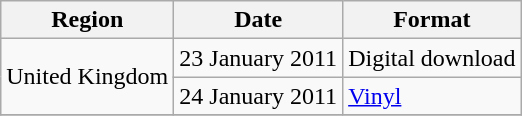<table class=wikitable>
<tr>
<th>Region</th>
<th>Date</th>
<th>Format</th>
</tr>
<tr>
<td align="center" rowspan="2">United Kingdom</td>
<td>23 January 2011</td>
<td>Digital download</td>
</tr>
<tr>
<td>24 January 2011</td>
<td><a href='#'>Vinyl</a></td>
</tr>
<tr>
</tr>
</table>
